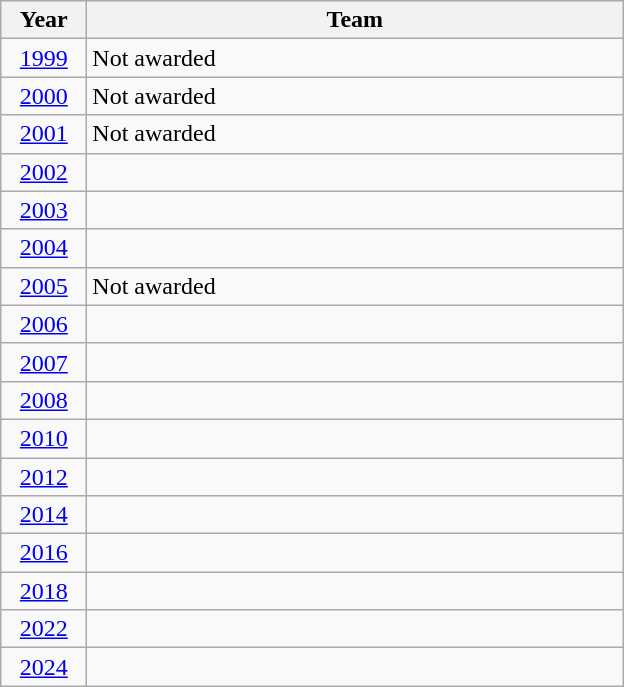<table class="wikitable">
<tr>
<th width=50>Year</th>
<th width=350>Team</th>
</tr>
<tr>
<td align=center><a href='#'>1999</a></td>
<td>Not awarded</td>
</tr>
<tr>
<td align=center><a href='#'>2000</a></td>
<td>Not awarded</td>
</tr>
<tr>
<td align=center><a href='#'>2001</a></td>
<td>Not awarded</td>
</tr>
<tr>
<td align=center><a href='#'>2002</a></td>
<td></td>
</tr>
<tr>
<td align=center><a href='#'>2003</a></td>
<td></td>
</tr>
<tr>
<td align=center><a href='#'>2004</a></td>
<td></td>
</tr>
<tr>
<td align=center><a href='#'>2005</a></td>
<td>Not awarded</td>
</tr>
<tr>
<td align=center><a href='#'>2006</a></td>
<td></td>
</tr>
<tr>
<td align=center><a href='#'>2007</a></td>
<td></td>
</tr>
<tr>
<td align=center><a href='#'>2008</a></td>
<td></td>
</tr>
<tr>
<td align=center><a href='#'>2010</a></td>
<td></td>
</tr>
<tr>
<td align=center><a href='#'>2012</a></td>
<td></td>
</tr>
<tr>
<td align=center><a href='#'>2014</a></td>
<td></td>
</tr>
<tr>
<td align=center><a href='#'>2016</a></td>
<td></td>
</tr>
<tr>
<td align=center><a href='#'>2018</a></td>
<td></td>
</tr>
<tr>
<td align=center><a href='#'>2022</a></td>
<td></td>
</tr>
<tr>
<td align=center><a href='#'>2024</a></td>
<td></td>
</tr>
</table>
